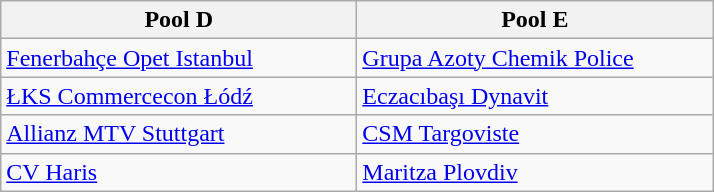<table class="wikitable" style="text-align:left">
<tr>
<th width=230>Pool D</th>
<th width=230>Pool E</th>
</tr>
<tr>
<td> <a href='#'>Fenerbahçe Opet Istanbul</a></td>
<td> <a href='#'>Grupa Azoty Chemik Police</a></td>
</tr>
<tr>
<td> <a href='#'>ŁKS Commercecon Łódź</a></td>
<td> <a href='#'>Eczacıbaşı Dynavit</a></td>
</tr>
<tr>
<td> <a href='#'>Allianz MTV Stuttgart</a></td>
<td> <a href='#'>CSM Targoviste</a></td>
</tr>
<tr>
<td> <a href='#'>CV Haris</a></td>
<td> <a href='#'>Maritza Plovdiv</a></td>
</tr>
</table>
